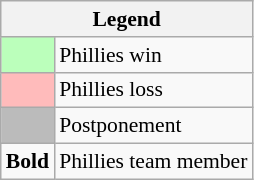<table class="wikitable" style="font-size:90%">
<tr>
<th colspan="2">Legend</th>
</tr>
<tr>
<td style="background:#bfb;"> </td>
<td>Phillies win</td>
</tr>
<tr>
<td style="background:#fbb;"> </td>
<td>Phillies loss</td>
</tr>
<tr>
<td style="background:#bbb;"> </td>
<td>Postponement</td>
</tr>
<tr>
<td><strong>Bold</strong></td>
<td>Phillies team member</td>
</tr>
</table>
